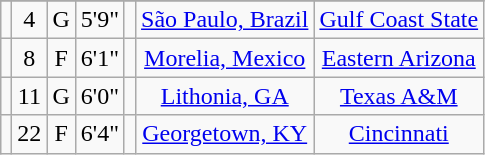<table class="wikitable sortable" border="1" style="text-align: center;">
<tr align=center>
</tr>
<tr>
<td></td>
<td>4</td>
<td>G</td>
<td>5'9"</td>
<td></td>
<td><a href='#'>São Paulo, Brazil</a></td>
<td><a href='#'>Gulf Coast State</a></td>
</tr>
<tr>
<td></td>
<td>8</td>
<td>F</td>
<td>6'1"</td>
<td></td>
<td><a href='#'>Morelia, Mexico</a></td>
<td><a href='#'>Eastern Arizona</a></td>
</tr>
<tr>
<td></td>
<td>11</td>
<td>G</td>
<td>6'0"</td>
<td></td>
<td><a href='#'>Lithonia, GA</a></td>
<td><a href='#'>Texas A&M</a></td>
</tr>
<tr>
<td></td>
<td>22</td>
<td>F</td>
<td>6'4"</td>
<td></td>
<td><a href='#'>Georgetown, KY</a></td>
<td><a href='#'>Cincinnati</a></td>
</tr>
</table>
